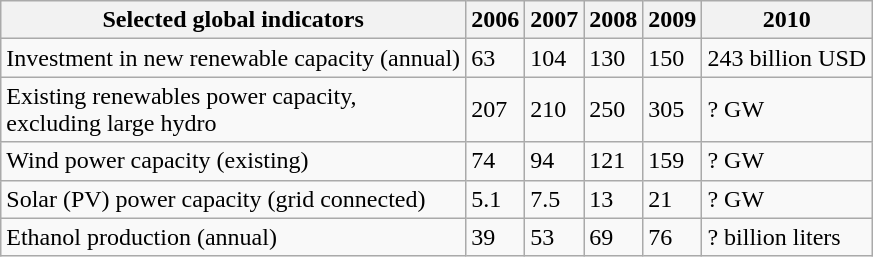<table class="wikitable sortable">
<tr>
<th>Selected global indicators</th>
<th>2006</th>
<th>2007</th>
<th>2008</th>
<th>2009</th>
<th>2010</th>
</tr>
<tr>
<td>Investment in new renewable capacity (annual)</td>
<td>63</td>
<td>104</td>
<td>130</td>
<td>150</td>
<td>243 billion USD</td>
</tr>
<tr>
<td>Existing renewables power capacity, <br> excluding large hydro</td>
<td>207</td>
<td>210</td>
<td>250</td>
<td>305</td>
<td>? GW</td>
</tr>
<tr>
<td>Wind power capacity (existing)</td>
<td>74</td>
<td>94</td>
<td>121</td>
<td>159</td>
<td>? GW</td>
</tr>
<tr>
<td>Solar (PV) power capacity (grid connected)</td>
<td>5.1</td>
<td>7.5</td>
<td>13</td>
<td>21</td>
<td>? GW</td>
</tr>
<tr>
<td>Ethanol production (annual)</td>
<td>39</td>
<td>53</td>
<td>69</td>
<td>76</td>
<td>? billion liters</td>
</tr>
</table>
